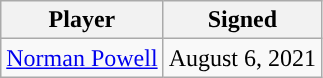<table class="wikitable sortable sortable" style="text-align: center">
<tr>
<th>Player</th>
<th>Signed</th>
</tr>
<tr>
<td><a href='#'>Norman Powell</a></td>
<td>August 6, 2021</td>
</tr>
</table>
